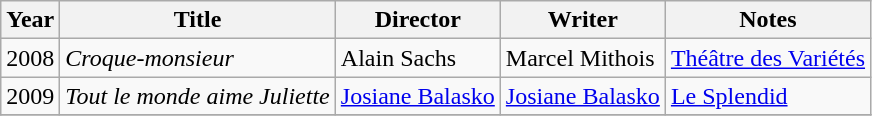<table class="wikitable sortable">
<tr>
<th>Year</th>
<th>Title</th>
<th>Director</th>
<th>Writer</th>
<th class="unsortable">Notes</th>
</tr>
<tr>
<td>2008</td>
<td><em>Croque-monsieur</em></td>
<td>Alain Sachs</td>
<td>Marcel Mithois</td>
<td><a href='#'>Théâtre des Variétés</a></td>
</tr>
<tr>
<td>2009</td>
<td><em>Tout le monde aime Juliette</em></td>
<td><a href='#'>Josiane Balasko</a></td>
<td><a href='#'>Josiane Balasko</a></td>
<td><a href='#'>Le Splendid</a></td>
</tr>
<tr>
</tr>
</table>
